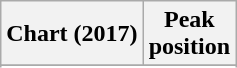<table class="wikitable sortable plainrowheaders" style="text-align:center">
<tr>
<th scope="col">Chart (2017)</th>
<th scope="col">Peak<br>position</th>
</tr>
<tr>
</tr>
<tr>
</tr>
</table>
